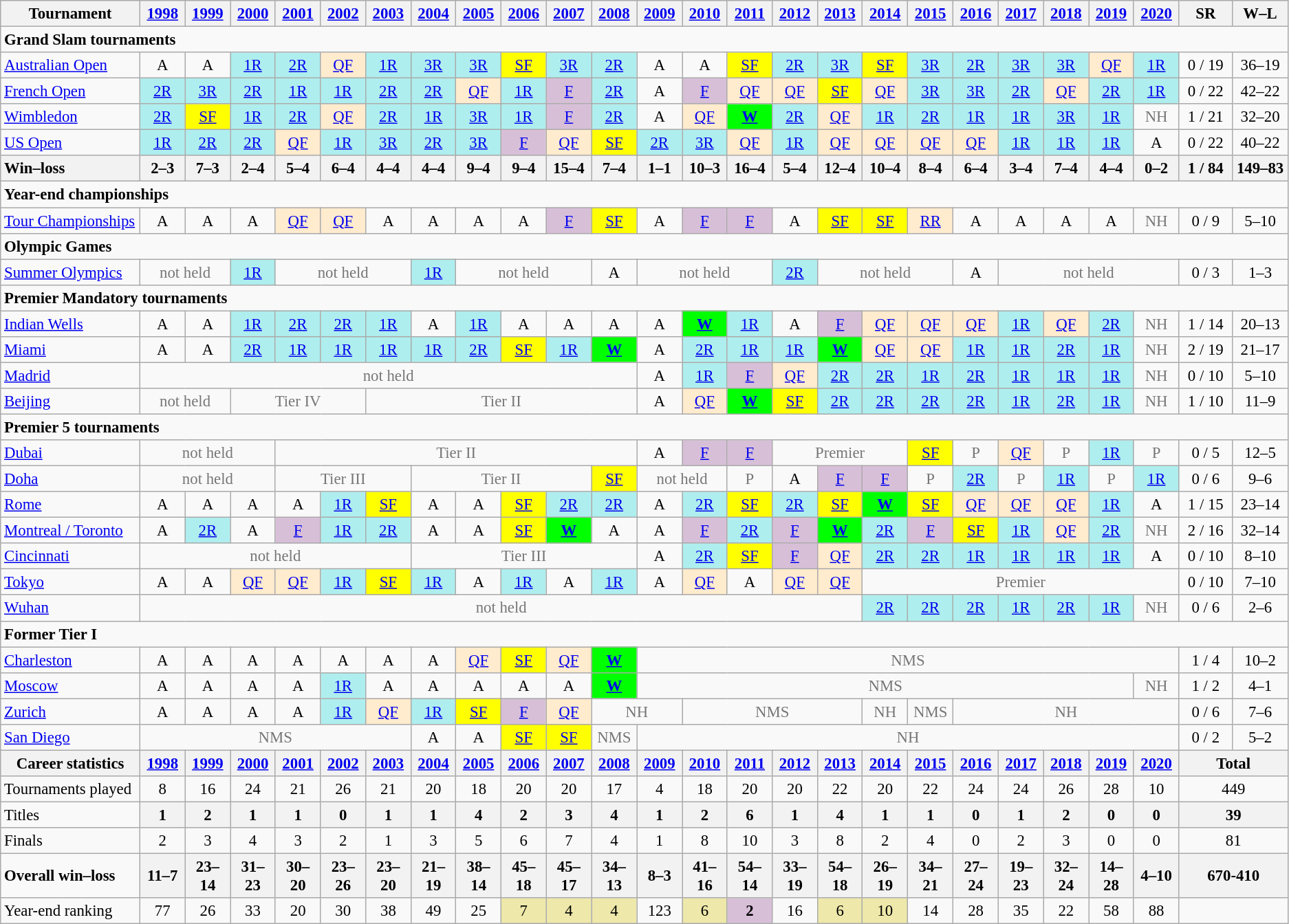<table class=wikitable style=text-align:center;font-size:95%>
<tr>
<th width=135>Tournament</th>
<th width=38><a href='#'>1998</a></th>
<th width=38><a href='#'>1999</a></th>
<th width=38><a href='#'>2000</a></th>
<th width=38><a href='#'>2001</a></th>
<th width=38><a href='#'>2002</a></th>
<th width=38><a href='#'>2003</a></th>
<th width=38><a href='#'>2004</a></th>
<th width=38><a href='#'>2005</a></th>
<th width=38><a href='#'>2006</a></th>
<th width=38><a href='#'>2007</a></th>
<th width=38><a href='#'>2008</a></th>
<th width=38><a href='#'>2009</a></th>
<th width=38><a href='#'>2010</a></th>
<th width=38><a href='#'>2011</a></th>
<th width=38><a href='#'>2012</a></th>
<th width=38><a href='#'>2013</a></th>
<th width=38><a href='#'>2014</a></th>
<th width=38><a href='#'>2015</a></th>
<th width=38><a href='#'>2016</a></th>
<th width=38><a href='#'>2017</a></th>
<th width=38><a href='#'>2018</a></th>
<th width=38><a href='#'>2019</a></th>
<th width=38><a href='#'>2020</a></th>
<th width=50>SR</th>
<th width=50>W–L</th>
</tr>
<tr>
<td colspan="30" style="text-align:left;"><strong>Grand Slam tournaments</strong></td>
</tr>
<tr>
<td style="text-align:left"><a href='#'>Australian Open</a></td>
<td>A</td>
<td>A</td>
<td style="background:#afeeee"><a href='#'>1R</a></td>
<td style="background:#afeeee"><a href='#'>2R</a></td>
<td style="background:#ffebcd"><a href='#'>QF</a></td>
<td style="background:#afeeee"><a href='#'>1R</a></td>
<td style="background:#afeeee"><a href='#'>3R</a></td>
<td style="background:#afeeee"><a href='#'>3R</a></td>
<td style="background:yellow"><a href='#'>SF</a></td>
<td style="background:#afeeee"><a href='#'>3R</a></td>
<td style="background:#afeeee"><a href='#'>2R</a></td>
<td>A</td>
<td>A</td>
<td style="background:yellow"><a href='#'>SF</a></td>
<td style="background:#afeeee"><a href='#'>2R</a></td>
<td style="background:#afeeee"><a href='#'>3R</a></td>
<td style="background:yellow"><a href='#'>SF</a></td>
<td style="background:#afeeee"><a href='#'>3R</a></td>
<td style="background:#afeeee"><a href='#'>2R</a></td>
<td style="background:#afeeee"><a href='#'>3R</a></td>
<td style="background:#afeeee"><a href='#'>3R</a></td>
<td style="background:#ffebcd"><a href='#'>QF</a></td>
<td style="background:#afeeee"><a href='#'>1R</a></td>
<td>0 / 19</td>
<td>36–19</td>
</tr>
<tr>
<td style="text-align:left"><a href='#'>French Open</a></td>
<td style="background:#afeeee"><a href='#'>2R</a></td>
<td style="background:#afeeee"><a href='#'>3R</a></td>
<td style="background:#afeeee"><a href='#'>2R</a></td>
<td style="background:#afeeee"><a href='#'>1R</a></td>
<td style="background:#afeeee"><a href='#'>1R</a></td>
<td style="background:#afeeee"><a href='#'>2R</a></td>
<td style="background:#afeeee"><a href='#'>2R</a></td>
<td style="background:#ffebcd"><a href='#'>QF</a></td>
<td style="background:#afeeee"><a href='#'>1R</a></td>
<td style="background:thistle"><a href='#'>F</a></td>
<td style="background:#afeeee"><a href='#'>2R</a></td>
<td>A</td>
<td style="background:thistle"><a href='#'>F</a></td>
<td style="background:#ffebcd"><a href='#'>QF</a></td>
<td style="background:#ffebcd"><a href='#'>QF</a></td>
<td style="background:yellow"><a href='#'>SF</a></td>
<td style="background:#ffebcd"><a href='#'>QF</a></td>
<td style="background:#afeeee"><a href='#'>3R</a></td>
<td style="background:#afeeee"><a href='#'>3R</a></td>
<td style="background:#afeeee"><a href='#'>2R</a></td>
<td style="background:#ffebcd"><a href='#'>QF</a></td>
<td style="background:#afeeee"><a href='#'>2R</a></td>
<td style="background:#afeeee"><a href='#'>1R</a></td>
<td>0 / 22</td>
<td>42–22</td>
</tr>
<tr>
<td style="text-align:left"><a href='#'>Wimbledon</a></td>
<td style="background:#afeeee"><a href='#'>2R</a></td>
<td style="background:yellow"><a href='#'>SF</a></td>
<td style="background:#afeeee"><a href='#'>1R</a></td>
<td style="background:#afeeee"><a href='#'>2R</a></td>
<td style="background:#ffebcd"><a href='#'>QF</a></td>
<td style="background:#afeeee"><a href='#'>2R</a></td>
<td style="background:#afeeee"><a href='#'>1R</a></td>
<td style="background:#afeeee"><a href='#'>3R</a></td>
<td style="background:#afeeee"><a href='#'>1R</a></td>
<td style="background:thistle"><a href='#'>F</a></td>
<td style="background:#afeeee"><a href='#'>2R</a></td>
<td>A</td>
<td style="background:#ffebcd"><a href='#'>QF</a></td>
<td style="background:lime"><strong><a href='#'>W</a></strong></td>
<td style="background:#afeeee"><a href='#'>2R</a></td>
<td style="background:#ffebcd"><a href='#'>QF</a></td>
<td style="background:#afeeee"><a href='#'>1R</a></td>
<td style="background:#afeeee"><a href='#'>2R</a></td>
<td style="background:#afeeee"><a href='#'>1R</a></td>
<td style="background:#afeeee"><a href='#'>1R</a></td>
<td style="background:#afeeee"><a href='#'>3R</a></td>
<td style="background:#afeeee"><a href='#'>1R</a></td>
<td style="color:#767676">NH</td>
<td>1 / 21</td>
<td>32–20</td>
</tr>
<tr>
<td style="text-align:left"><a href='#'>US Open</a></td>
<td style="background:#afeeee"><a href='#'>1R</a></td>
<td style="background:#afeeee"><a href='#'>2R</a></td>
<td style="background:#afeeee"><a href='#'>2R</a></td>
<td style="background:#ffebcd"><a href='#'>QF</a></td>
<td style="background:#afeeee"><a href='#'>1R</a></td>
<td style="background:#afeeee"><a href='#'>3R</a></td>
<td style="background:#afeeee"><a href='#'>2R</a></td>
<td style="background:#afeeee"><a href='#'>3R</a></td>
<td style="background:thistle"><a href='#'>F</a></td>
<td style="background:#ffebcd"><a href='#'>QF</a></td>
<td style="background:yellow"><a href='#'>SF</a></td>
<td style="background:#afeeee"><a href='#'>2R</a></td>
<td style="background:#afeeee"><a href='#'>3R</a></td>
<td style="background:#ffebcd"><a href='#'>QF</a></td>
<td style="background:#afeeee"><a href='#'>1R</a></td>
<td style="background:#ffebcd"><a href='#'>QF</a></td>
<td style="background:#ffebcd"><a href='#'>QF</a></td>
<td style="background:#ffebcd"><a href='#'>QF</a></td>
<td style="background:#ffebcd"><a href='#'>QF</a></td>
<td style="background:#afeeee"><a href='#'>1R</a></td>
<td style="background:#afeeee"><a href='#'>1R</a></td>
<td style="background:#afeeee"><a href='#'>1R</a></td>
<td>A</td>
<td>0 / 22</td>
<td>40–22</td>
</tr>
<tr>
<th style="text-align:left;">Win–loss</th>
<th>2–3</th>
<th>7–3</th>
<th>2–4</th>
<th>5–4</th>
<th>6–4</th>
<th>4–4</th>
<th>4–4</th>
<th>9–4</th>
<th>9–4</th>
<th>15–4</th>
<th>7–4</th>
<th>1–1</th>
<th>10–3</th>
<th>16–4</th>
<th>5–4</th>
<th>12–4</th>
<th>10–4</th>
<th>8–4</th>
<th>6–4</th>
<th>3–4</th>
<th>7–4</th>
<th>4–4</th>
<th>0–2</th>
<th>1 / 84</th>
<th>149–83</th>
</tr>
<tr>
<td colspan=30 style="text-align:left"><strong>Year-end championships</strong></td>
</tr>
<tr>
<td style="text-align:left"><a href='#'>Tour Championships</a></td>
<td>A</td>
<td>A</td>
<td>A</td>
<td style="background:#ffebcd"><a href='#'>QF</a></td>
<td style="background:#ffebcd"><a href='#'>QF</a></td>
<td>A</td>
<td>A</td>
<td>A</td>
<td>A</td>
<td style="background:thistle"><a href='#'>F</a></td>
<td style="background:yellow"><a href='#'>SF</a></td>
<td>A</td>
<td style="background:thistle"><a href='#'>F</a></td>
<td style="background:thistle"><a href='#'>F</a></td>
<td>A</td>
<td style="background:yellow"><a href='#'>SF</a></td>
<td style="background:yellow"><a href='#'>SF</a></td>
<td style="background:#ffebcd"><a href='#'>RR</a></td>
<td>A</td>
<td>A</td>
<td>A</td>
<td>A</td>
<td style="color:#767676">NH</td>
<td>0 / 9</td>
<td>5–10</td>
</tr>
<tr>
<td colspan=30 style="text-align:left"><strong>Olympic Games</strong></td>
</tr>
<tr>
<td style="text-align:left"><a href='#'>Summer Olympics</a></td>
<td colspan=2 style="color:#767676">not held</td>
<td style="background:#afeeee"><a href='#'>1R</a></td>
<td colspan=3 style="color:#767676">not held</td>
<td style="background:#afeeee"><a href='#'>1R</a></td>
<td colspan=3 style="color:#767676">not held</td>
<td>A</td>
<td colspan=3 style="color:#767676">not held</td>
<td style="background:#afeeee"><a href='#'>2R</a></td>
<td colspan=3 style="color:#767676">not held</td>
<td>A</td>
<td colspan="4" style="color:#767676">not held</td>
<td>0 / 3</td>
<td>1–3</td>
</tr>
<tr>
<td colspan=30 style="text-align:left"><strong>Premier Mandatory tournaments</strong></td>
</tr>
<tr>
<td style="text-align:left"><a href='#'>Indian Wells</a></td>
<td>A</td>
<td>A</td>
<td style="background:#afeeee"><a href='#'>1R</a></td>
<td style="background:#afeeee"><a href='#'>2R</a></td>
<td style="background:#afeeee"><a href='#'>2R</a></td>
<td style="background:#afeeee"><a href='#'>1R</a></td>
<td>A</td>
<td style="background:#afeeee"><a href='#'>1R</a></td>
<td>A</td>
<td>A</td>
<td>A</td>
<td>A</td>
<td style="background:lime"><strong><a href='#'>W</a></strong></td>
<td style="background:#afeeee"><a href='#'>1R</a></td>
<td>A</td>
<td style="background:thistle"><a href='#'>F</a></td>
<td style="background:#ffebcd"><a href='#'>QF</a></td>
<td style="background:#ffebcd"><a href='#'>QF</a></td>
<td style="background:#ffebcd"><a href='#'>QF</a></td>
<td style="background:#afeeee"><a href='#'>1R</a></td>
<td style="background:#ffebcd"><a href='#'>QF</a></td>
<td style="background:#afeeee"><a href='#'>2R</a></td>
<td style="color:#767676">NH</td>
<td>1 / 14</td>
<td>20–13</td>
</tr>
<tr>
<td style="text-align:left"><a href='#'>Miami</a></td>
<td>A</td>
<td>A</td>
<td style="background:#afeeee"><a href='#'>2R</a></td>
<td style="background:#afeeee"><a href='#'>1R</a></td>
<td style="background:#afeeee"><a href='#'>1R</a></td>
<td style="background:#afeeee"><a href='#'>1R</a></td>
<td style="background:#afeeee"><a href='#'>1R</a></td>
<td style="background:#afeeee"><a href='#'>2R</a></td>
<td style="background:yellow"><a href='#'>SF</a></td>
<td style="background:#afeeee"><a href='#'>1R</a></td>
<td style="background:lime"><strong><a href='#'>W</a></strong></td>
<td>A</td>
<td style="background:#afeeee"><a href='#'>2R</a></td>
<td style="background:#afeeee"><a href='#'>1R</a></td>
<td style="background:#afeeee"><a href='#'>1R</a></td>
<td style="background:lime"><strong><a href='#'>W</a></strong></td>
<td style="background:#ffebcd"><a href='#'>QF</a></td>
<td style="background:#ffebcd"><a href='#'>QF</a></td>
<td style="background:#afeeee"><a href='#'>1R</a></td>
<td style="background:#afeeee"><a href='#'>1R</a></td>
<td style="background:#afeeee"><a href='#'>2R</a></td>
<td style="background:#afeeee"><a href='#'>1R</a></td>
<td style="color:#767676">NH</td>
<td>2 / 19</td>
<td>21–17</td>
</tr>
<tr>
<td style="text-align:left"><a href='#'>Madrid</a></td>
<td colspan=11 style="color:#767676">not held</td>
<td>A</td>
<td style="background:#afeeee"><a href='#'>1R</a></td>
<td style="background:thistle"><a href='#'>F</a></td>
<td style="background:#ffebcd"><a href='#'>QF</a></td>
<td style="background:#afeeee"><a href='#'>2R</a></td>
<td style="background:#afeeee"><a href='#'>2R</a></td>
<td style="background:#afeeee"><a href='#'>1R</a></td>
<td style="background:#afeeee"><a href='#'>2R</a></td>
<td style="background:#afeeee"><a href='#'>1R</a></td>
<td style="background:#afeeee"><a href='#'>1R</a></td>
<td style="background:#afeeee"><a href='#'>1R</a></td>
<td style="color:#767676">NH</td>
<td>0 / 10</td>
<td>5–10</td>
</tr>
<tr>
<td style="text-align:left"><a href='#'>Beijing</a></td>
<td colspan=2 style="color:#767676">not held</td>
<td colspan=3 style="color:#767676">Tier IV</td>
<td colspan=6 style="color:#767676">Tier II</td>
<td>A</td>
<td style="background:#ffebcd"><a href='#'>QF</a></td>
<td style="background:lime"><strong><a href='#'>W</a></strong></td>
<td style="background:yellow"><a href='#'>SF</a></td>
<td style="background:#afeeee"><a href='#'>2R</a></td>
<td style="background:#afeeee"><a href='#'>2R</a></td>
<td style="background:#afeeee"><a href='#'>2R</a></td>
<td style="background:#afeeee"><a href='#'>2R</a></td>
<td style="background:#afeeee"><a href='#'>1R</a></td>
<td style="background:#afeeee"><a href='#'>2R</a></td>
<td style="background:#afeeee"><a href='#'>1R</a></td>
<td style="color:#767676">NH</td>
<td>1 / 10</td>
<td>11–9</td>
</tr>
<tr>
<td colspan=30 style="text-align:left"><strong>Premier 5 tournaments</strong></td>
</tr>
<tr>
<td style="text-align:left"><a href='#'>Dubai</a></td>
<td colspan=3 style="color:#767676">not held</td>
<td colspan=8 style="color:#767676">Tier II</td>
<td>A</td>
<td style="background:thistle"><a href='#'>F</a></td>
<td style="background:thistle"><a href='#'>F</a></td>
<td colspan=3 style="color:#767676">Premier</td>
<td style="background:yellow"><a href='#'>SF</a></td>
<td style="color:#767676">P</td>
<td style="background:#ffebcd"><a href='#'>QF</a></td>
<td style="color:#767676">P</td>
<td style="background:#afeeee"><a href='#'>1R</a></td>
<td style="color:#767676">P</td>
<td>0 / 5</td>
<td>12–5</td>
</tr>
<tr>
<td style="text-align:left"><a href='#'>Doha</a></td>
<td colspan=3 style="color:#767676">not held</td>
<td colspan=3 style="color:#767676">Tier III</td>
<td colspan=4 style="color:#767676">Tier II</td>
<td style="background:yellow"><a href='#'>SF</a></td>
<td colspan=2 style="color:#767676">not held</td>
<td style="color:#767676">P</td>
<td>A</td>
<td style="background:thistle"><a href='#'>F</a></td>
<td style="background:thistle"><a href='#'>F</a></td>
<td style="color:#767676">P</td>
<td style="background:#afeeee"><a href='#'>2R</a></td>
<td style="color:#767676">P</td>
<td style="background:#afeeee"><a href='#'>1R</a></td>
<td style="color:#767676">P</td>
<td style="background:#afeeee"><a href='#'>1R</a></td>
<td>0 / 6</td>
<td>9–6</td>
</tr>
<tr>
<td style="text-align:left"><a href='#'>Rome</a></td>
<td>A</td>
<td>A</td>
<td>A</td>
<td>A</td>
<td style="background:#afeeee"><a href='#'>1R</a></td>
<td style="background:yellow"><a href='#'>SF</a></td>
<td>A</td>
<td>A</td>
<td style="background:yellow"><a href='#'>SF</a></td>
<td style="background:#afeeee"><a href='#'>2R</a></td>
<td style="background:#afeeee"><a href='#'>2R</a></td>
<td>A</td>
<td style="background:#afeeee"><a href='#'>2R</a></td>
<td style="background:yellow"><a href='#'>SF</a></td>
<td style="background:#afeeee"><a href='#'>2R</a></td>
<td style="background:yellow"><a href='#'>SF</a></td>
<td style="background:lime"><strong><a href='#'>W</a></strong></td>
<td style="background:yellow"><a href='#'>SF</a></td>
<td style="background:#ffebcd"><a href='#'>QF</a></td>
<td style="background:#ffebcd"><a href='#'>QF</a></td>
<td style="background:#ffebcd"><a href='#'>QF</a></td>
<td style="background:#afeeee"><a href='#'>1R</a></td>
<td>A</td>
<td>1 / 15</td>
<td>23–14</td>
</tr>
<tr>
<td style="text-align:left"><a href='#'>Montreal / Toronto</a></td>
<td>A</td>
<td style="background:#afeeee"><a href='#'>2R</a></td>
<td>A</td>
<td style="background:thistle"><a href='#'>F</a></td>
<td style="background:#afeeee"><a href='#'>1R</a></td>
<td style="background:#afeeee"><a href='#'>2R</a></td>
<td>A</td>
<td>A</td>
<td style="background:yellow"><a href='#'>SF</a></td>
<td style="background:lime"><strong><a href='#'>W</a></strong></td>
<td>A</td>
<td>A</td>
<td style="background:thistle"><a href='#'>F</a></td>
<td style="background:#afeeee"><a href='#'>2R</a></td>
<td style="background:thistle"><a href='#'>F</a></td>
<td style="background:lime"><strong><a href='#'>W</a></strong></td>
<td style="background:#afeeee"><a href='#'>2R</a></td>
<td style="background:thistle"><a href='#'>F</a></td>
<td style="background:yellow"><a href='#'>SF</a></td>
<td style="background:#afeeee"><a href='#'>1R</a></td>
<td style="background:#ffebcd"><a href='#'>QF</a></td>
<td style="background:#afeeee"><a href='#'>2R</a></td>
<td style="color:#767676">NH</td>
<td>2 / 16</td>
<td>32–14</td>
</tr>
<tr>
<td style="text-align:left"><a href='#'>Cincinnati</a></td>
<td colspan=6 style="color:#767676">not held</td>
<td colspan=5 style="color:#767676">Tier III</td>
<td>A</td>
<td style="background:#afeeee"><a href='#'>2R</a></td>
<td style="background:yellow"><a href='#'>SF</a></td>
<td style="background:thistle"><a href='#'>F</a></td>
<td style="background:#ffebcd"><a href='#'>QF</a></td>
<td style="background:#afeeee"><a href='#'>2R</a></td>
<td style="background:#afeeee"><a href='#'>2R</a></td>
<td style="background:#afeeee"><a href='#'>1R</a></td>
<td style="background:#afeeee"><a href='#'>1R</a></td>
<td style="background:#afeeee"><a href='#'>1R</a></td>
<td style="background:#afeeee"><a href='#'>1R</a></td>
<td>A</td>
<td>0 / 10</td>
<td>8–10</td>
</tr>
<tr>
<td style="text-align:left"><a href='#'>Tokyo</a></td>
<td>A</td>
<td>A</td>
<td style="background:#ffebcd"><a href='#'>QF</a></td>
<td style="background:#ffebcd"><a href='#'>QF</a></td>
<td style="background:#afeeee"><a href='#'>1R</a></td>
<td style="background:yellow"><a href='#'>SF</a></td>
<td style="background:#afeeee"><a href='#'>1R</a></td>
<td>A</td>
<td style="background:#afeeee"><a href='#'>1R</a></td>
<td>A</td>
<td style="background:#afeeee"><a href='#'>1R</a></td>
<td>A</td>
<td style="background:#ffebcd"><a href='#'>QF</a></td>
<td>A</td>
<td style="background:#ffebcd"><a href='#'>QF</a></td>
<td style="background:#ffebcd"><a href='#'>QF</a></td>
<td colspan=7 style="color:#767676">Premier</td>
<td>0 / 10</td>
<td>7–10</td>
</tr>
<tr>
<td style="text-align:left"><a href='#'>Wuhan</a></td>
<td colspan=16 style="color:#767676">not held</td>
<td style="background:#afeeee"><a href='#'>2R</a></td>
<td style="background:#afeeee"><a href='#'>2R</a></td>
<td style="background:#afeeee"><a href='#'>2R</a></td>
<td style="background:#afeeee"><a href='#'>1R</a></td>
<td style="background:#afeeee"><a href='#'>2R</a></td>
<td style="background:#afeeee"><a href='#'>1R</a></td>
<td style="color:#767676">NH</td>
<td>0 / 6</td>
<td>2–6</td>
</tr>
<tr>
<td colspan="26" style="text-align:left"><strong>Former Tier I</strong></td>
</tr>
<tr>
<td style="text-align:left"><a href='#'>Charleston</a></td>
<td>A</td>
<td>A</td>
<td>A</td>
<td>A</td>
<td>A</td>
<td>A</td>
<td>A</td>
<td style="background:#ffebcd"><a href='#'>QF</a></td>
<td style="background:yellow"><a href='#'>SF</a></td>
<td style="background:#ffebcd"><a href='#'>QF</a></td>
<td style="background:lime"><strong><a href='#'>W</a></strong></td>
<td colspan="12" style="color:#767676">NMS</td>
<td>1 / 4</td>
<td>10–2</td>
</tr>
<tr>
<td style="text-align:left"><a href='#'>Moscow</a></td>
<td>A</td>
<td>A</td>
<td>A</td>
<td>A</td>
<td style="background:#afeeee"><a href='#'>1R</a></td>
<td>A</td>
<td>A</td>
<td>A</td>
<td>A</td>
<td>A</td>
<td style="background:lime"><strong><a href='#'>W</a></strong></td>
<td colspan="11" style="color:#767676">NMS</td>
<td style="color:#767676">NH</td>
<td>1 / 2</td>
<td>4–1</td>
</tr>
<tr>
<td style="text-align:left"><a href='#'>Zurich</a></td>
<td>A</td>
<td>A</td>
<td>A</td>
<td>A</td>
<td style="background:#afeeee"><a href='#'>1R</a></td>
<td style="background:#ffebcd"><a href='#'>QF</a></td>
<td style="background:#afeeee"><a href='#'>1R</a></td>
<td style="background:yellow"><a href='#'>SF</a></td>
<td style="background:thistle"><a href='#'>F</a></td>
<td style="background:#ffebcd"><a href='#'>QF</a></td>
<td colspan="2" style="color:#767676">NH</td>
<td colspan="4" style="color:#767676">NMS</td>
<td style="color:#767676">NH</td>
<td style="color:#767676">NMS</td>
<td colspan="5" style="color:#767676">NH</td>
<td>0 / 6</td>
<td>7–6</td>
</tr>
<tr>
<td style="text-align:left"><a href='#'>San Diego</a></td>
<td colspan="6" style="color:#767676">NMS</td>
<td>A</td>
<td>A</td>
<td style="background:yellow"><a href='#'>SF</a></td>
<td style="background:yellow"><a href='#'>SF</a></td>
<td style="color:#767676">NMS</td>
<td colspan="12" style="color:#767676">NH</td>
<td>0 / 2</td>
<td>5–2</td>
</tr>
<tr>
<th>Career statistics</th>
<th><a href='#'>1998</a></th>
<th><a href='#'>1999</a></th>
<th><a href='#'>2000</a></th>
<th><a href='#'>2001</a></th>
<th><a href='#'>2002</a></th>
<th><a href='#'>2003</a></th>
<th><a href='#'>2004</a></th>
<th><a href='#'>2005</a></th>
<th><a href='#'>2006</a></th>
<th><a href='#'>2007</a></th>
<th><a href='#'>2008</a></th>
<th><a href='#'>2009</a></th>
<th><a href='#'>2010</a></th>
<th><a href='#'>2011</a></th>
<th><a href='#'>2012</a></th>
<th><a href='#'>2013</a></th>
<th><a href='#'>2014</a></th>
<th><a href='#'>2015</a></th>
<th><a href='#'>2016</a></th>
<th><a href='#'>2017</a></th>
<th><a href='#'>2018</a></th>
<th><a href='#'>2019</a></th>
<th><a href='#'>2020</a></th>
<th colspan=2>Total</th>
</tr>
<tr>
<td style=text-align:left>Tournaments played</td>
<td>8</td>
<td>16</td>
<td>24</td>
<td>21</td>
<td>26</td>
<td>21</td>
<td>20</td>
<td>18</td>
<td>20</td>
<td>20</td>
<td>17</td>
<td>4</td>
<td>18</td>
<td>20</td>
<td>20</td>
<td>22</td>
<td>20</td>
<td>22</td>
<td>24</td>
<td>24</td>
<td>26</td>
<td>28</td>
<td>10</td>
<td colspan=2>449</td>
</tr>
<tr>
<td style=text-align:left>Titles</td>
<th>1</th>
<th>2</th>
<th>1</th>
<th>1</th>
<th>0</th>
<th>1</th>
<th>1</th>
<th>4</th>
<th>2</th>
<th>3</th>
<th>4</th>
<th>1</th>
<th>2</th>
<th>6</th>
<th>1</th>
<th>4</th>
<th>1</th>
<th>1</th>
<th>0</th>
<th>1</th>
<th>2</th>
<th>0</th>
<th>0</th>
<th colspan=2>39</th>
</tr>
<tr>
<td style=text-align:left>Finals</td>
<td>2</td>
<td>3</td>
<td>4</td>
<td>3</td>
<td>2</td>
<td>1</td>
<td>3</td>
<td>5</td>
<td>6</td>
<td>7</td>
<td>4</td>
<td>1</td>
<td>8</td>
<td>10</td>
<td>3</td>
<td>8</td>
<td>2</td>
<td>4</td>
<td>0</td>
<td>2</td>
<td>3</td>
<td>0</td>
<td>0</td>
<td colspan=2>81</td>
</tr>
<tr>
<td style=text-align:left><strong>Overall win–loss</strong></td>
<th>11–7</th>
<th>23–14</th>
<th>31–23</th>
<th>30–20</th>
<th>23–26</th>
<th>23–20</th>
<th>21–19</th>
<th>38–14</th>
<th>45–18</th>
<th>45–17</th>
<th>34–13</th>
<th>8–3</th>
<th>41–16</th>
<th>54–14</th>
<th>33–19</th>
<th>54–18</th>
<th>26–19</th>
<th>34–21</th>
<th>27–24</th>
<th>19–23</th>
<th>32–24</th>
<th>14–28</th>
<th>4–10</th>
<th colspan=2>670-410</th>
</tr>
<tr>
<td style="text-align:left">Year-end ranking</td>
<td>77</td>
<td>26</td>
<td>33</td>
<td>20</td>
<td>30</td>
<td>38</td>
<td>49</td>
<td>25</td>
<td style="background:#eee8aa">7</td>
<td style="background:#eee8aa">4</td>
<td style="background:#eee8aa">4</td>
<td>123</td>
<td style="background:#eee8aa">6</td>
<td style="background:thistle"><strong>2</strong></td>
<td>16</td>
<td style="background:#eee8aa">6</td>
<td style="background:#eee8aa">10</td>
<td>14</td>
<td>28</td>
<td>35</td>
<td>22</td>
<td>58</td>
<td>88</td>
</tr>
</table>
